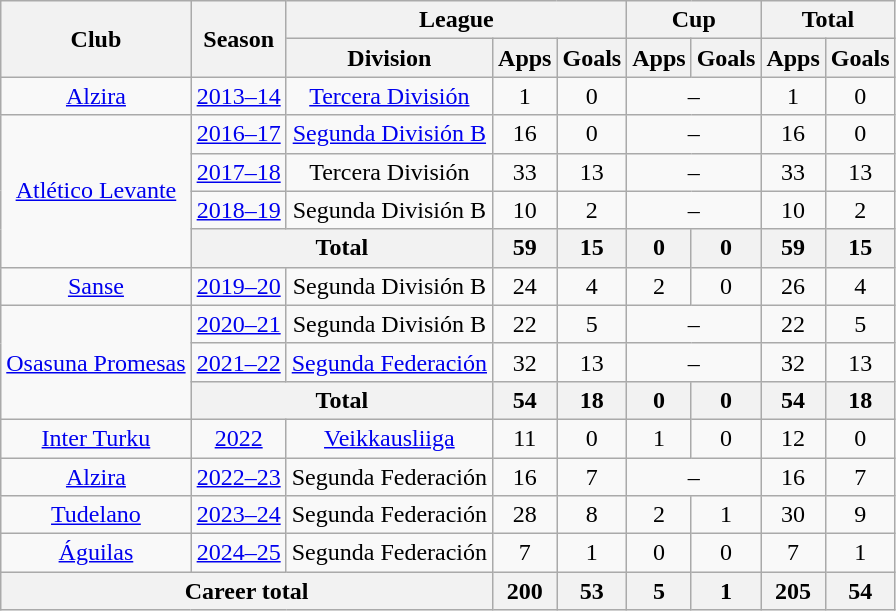<table class="wikitable" style="text-align:center">
<tr>
<th rowspan="2">Club</th>
<th rowspan="2">Season</th>
<th colspan="3">League</th>
<th colspan="2">Cup</th>
<th colspan="2">Total</th>
</tr>
<tr>
<th>Division</th>
<th>Apps</th>
<th>Goals</th>
<th>Apps</th>
<th>Goals</th>
<th>Apps</th>
<th>Goals</th>
</tr>
<tr>
<td><a href='#'>Alzira</a></td>
<td><a href='#'>2013–14</a></td>
<td><a href='#'>Tercera División</a></td>
<td>1</td>
<td>0</td>
<td colspan=2>–</td>
<td>1</td>
<td>0</td>
</tr>
<tr>
<td rowspan=4><a href='#'>Atlético Levante</a></td>
<td><a href='#'>2016–17</a></td>
<td><a href='#'>Segunda División B</a></td>
<td>16</td>
<td>0</td>
<td colspan=2>–</td>
<td>16</td>
<td>0</td>
</tr>
<tr>
<td><a href='#'>2017–18</a></td>
<td>Tercera División</td>
<td>33</td>
<td>13</td>
<td colspan=2>–</td>
<td>33</td>
<td>13</td>
</tr>
<tr>
<td><a href='#'>2018–19</a></td>
<td>Segunda División B</td>
<td>10</td>
<td>2</td>
<td colspan=2>–</td>
<td>10</td>
<td>2</td>
</tr>
<tr>
<th colspan=2>Total</th>
<th>59</th>
<th>15</th>
<th>0</th>
<th>0</th>
<th>59</th>
<th>15</th>
</tr>
<tr>
<td><a href='#'>Sanse</a></td>
<td><a href='#'>2019–20</a></td>
<td>Segunda División B</td>
<td>24</td>
<td>4</td>
<td>2</td>
<td>0</td>
<td>26</td>
<td>4</td>
</tr>
<tr>
<td rowspan=3><a href='#'>Osasuna Promesas</a></td>
<td><a href='#'>2020–21</a></td>
<td>Segunda División B</td>
<td>22</td>
<td>5</td>
<td colspan=2>–</td>
<td>22</td>
<td>5</td>
</tr>
<tr>
<td><a href='#'>2021–22</a></td>
<td><a href='#'>Segunda Federación</a></td>
<td>32</td>
<td>13</td>
<td colspan=2>–</td>
<td>32</td>
<td>13</td>
</tr>
<tr>
<th colspan=2>Total</th>
<th>54</th>
<th>18</th>
<th>0</th>
<th>0</th>
<th>54</th>
<th>18</th>
</tr>
<tr>
<td><a href='#'>Inter Turku</a></td>
<td><a href='#'>2022</a></td>
<td><a href='#'>Veikkausliiga</a></td>
<td>11</td>
<td>0</td>
<td>1</td>
<td>0</td>
<td>12</td>
<td>0</td>
</tr>
<tr>
<td><a href='#'>Alzira</a></td>
<td><a href='#'>2022–23</a></td>
<td>Segunda Federación</td>
<td>16</td>
<td>7</td>
<td colspan=2>–</td>
<td>16</td>
<td>7</td>
</tr>
<tr>
<td><a href='#'>Tudelano</a></td>
<td><a href='#'>2023–24</a></td>
<td>Segunda Federación</td>
<td>28</td>
<td>8</td>
<td>2</td>
<td>1</td>
<td>30</td>
<td>9</td>
</tr>
<tr>
<td><a href='#'>Águilas</a></td>
<td><a href='#'>2024–25</a></td>
<td>Segunda Federación</td>
<td>7</td>
<td>1</td>
<td>0</td>
<td>0</td>
<td>7</td>
<td>1</td>
</tr>
<tr>
<th colspan="3">Career total</th>
<th>200</th>
<th>53</th>
<th>5</th>
<th>1</th>
<th>205</th>
<th>54</th>
</tr>
</table>
